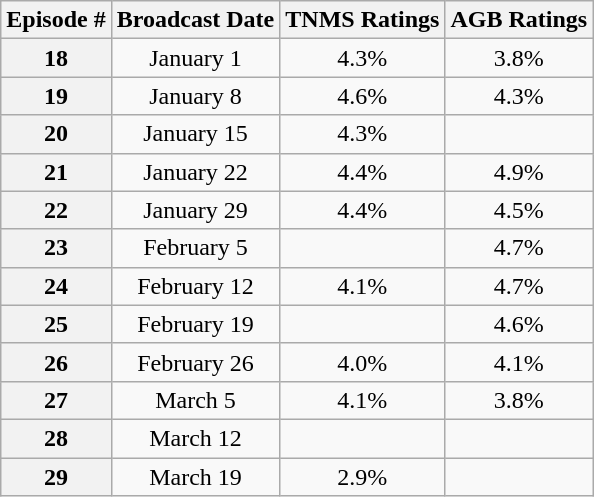<table class="wikitable sortable" style=text-align:center>
<tr>
<th>Episode #</th>
<th>Broadcast Date</th>
<th>TNMS Ratings </th>
<th>AGB Ratings </th>
</tr>
<tr>
<th>18</th>
<td>January 1</td>
<td>4.3%</td>
<td>3.8%</td>
</tr>
<tr>
<th>19</th>
<td>January 8</td>
<td>4.6%</td>
<td>4.3%</td>
</tr>
<tr>
<th>20</th>
<td>January 15</td>
<td>4.3%</td>
<td></td>
</tr>
<tr>
<th>21</th>
<td>January 22</td>
<td>4.4%</td>
<td>4.9%</td>
</tr>
<tr>
<th>22</th>
<td>January 29</td>
<td>4.4%</td>
<td>4.5%</td>
</tr>
<tr>
<th>23</th>
<td>February 5</td>
<td></td>
<td>4.7%</td>
</tr>
<tr>
<th>24</th>
<td>February 12</td>
<td>4.1%</td>
<td>4.7%</td>
</tr>
<tr>
<th>25</th>
<td>February 19</td>
<td></td>
<td>4.6%</td>
</tr>
<tr>
<th>26</th>
<td>February 26</td>
<td>4.0%</td>
<td>4.1%</td>
</tr>
<tr>
<th>27</th>
<td>March 5</td>
<td>4.1%</td>
<td>3.8%</td>
</tr>
<tr>
<th>28</th>
<td>March 12</td>
<td></td>
<td></td>
</tr>
<tr>
<th>29</th>
<td>March 19</td>
<td>2.9%</td>
<td></td>
</tr>
</table>
